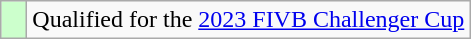<table class="wikitable" style="text-align:left">
<tr>
<td width=10px bgcolor=#ccffcc></td>
<td>Qualified for the <a href='#'>2023 FIVB Challenger Cup</a></td>
</tr>
</table>
